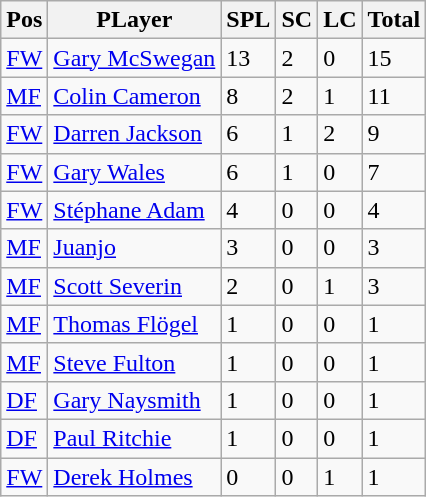<table class="wikitable">
<tr>
<th>Pos</th>
<th>PLayer</th>
<th>SPL</th>
<th>SC</th>
<th>LC</th>
<th>Total</th>
</tr>
<tr>
<td><a href='#'>FW</a></td>
<td> <a href='#'>Gary McSwegan</a></td>
<td>13</td>
<td>2</td>
<td>0</td>
<td>15</td>
</tr>
<tr>
<td><a href='#'>MF</a></td>
<td> <a href='#'>Colin Cameron</a></td>
<td>8</td>
<td>2</td>
<td>1</td>
<td>11</td>
</tr>
<tr>
<td><a href='#'>FW</a></td>
<td> <a href='#'>Darren Jackson</a></td>
<td>6</td>
<td>1</td>
<td>2</td>
<td>9</td>
</tr>
<tr>
<td><a href='#'>FW</a></td>
<td> <a href='#'>Gary Wales</a></td>
<td>6</td>
<td>1</td>
<td>0</td>
<td>7</td>
</tr>
<tr>
<td><a href='#'>FW</a></td>
<td> <a href='#'>Stéphane Adam</a></td>
<td>4</td>
<td>0</td>
<td>0</td>
<td>4</td>
</tr>
<tr>
<td><a href='#'>MF</a></td>
<td> <a href='#'>Juanjo</a></td>
<td>3</td>
<td>0</td>
<td>0</td>
<td>3</td>
</tr>
<tr>
<td><a href='#'>MF</a></td>
<td> <a href='#'>Scott Severin</a></td>
<td>2</td>
<td>0</td>
<td>1</td>
<td>3</td>
</tr>
<tr>
<td><a href='#'>MF</a></td>
<td> <a href='#'>Thomas Flögel</a></td>
<td>1</td>
<td>0</td>
<td>0</td>
<td>1</td>
</tr>
<tr>
<td><a href='#'>MF</a></td>
<td> <a href='#'>Steve Fulton</a></td>
<td>1</td>
<td>0</td>
<td>0</td>
<td>1</td>
</tr>
<tr>
<td><a href='#'>DF</a></td>
<td> <a href='#'>Gary Naysmith</a></td>
<td>1</td>
<td>0</td>
<td>0</td>
<td>1</td>
</tr>
<tr>
<td><a href='#'>DF</a></td>
<td> <a href='#'>Paul Ritchie</a></td>
<td>1</td>
<td>0</td>
<td>0</td>
<td>1</td>
</tr>
<tr>
<td><a href='#'>FW</a></td>
<td> <a href='#'>Derek Holmes</a></td>
<td>0</td>
<td>0</td>
<td>1</td>
<td>1</td>
</tr>
</table>
